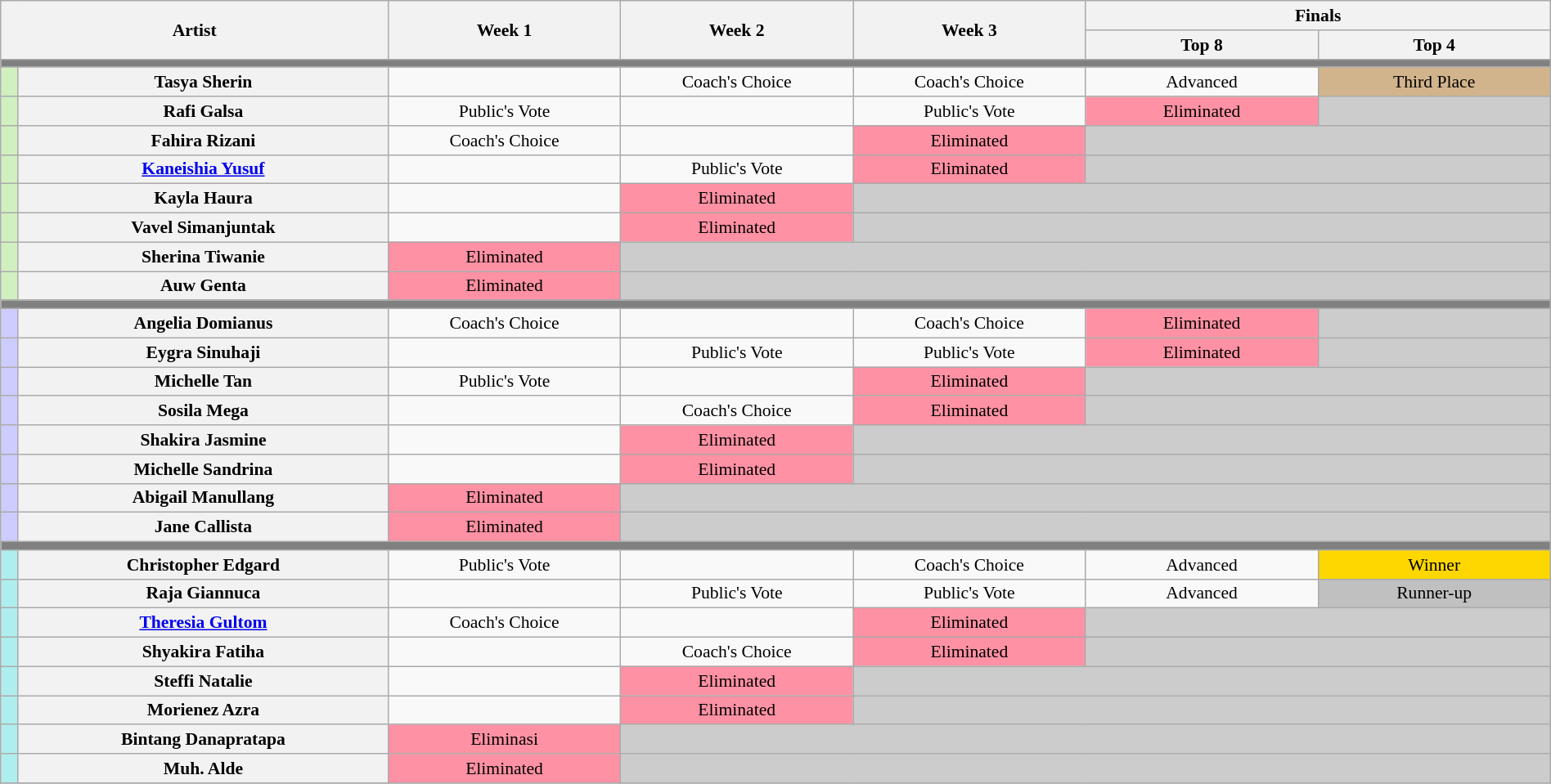<table class="wikitable"  style="font-size:90%; text-align:center; width:100%;">
<tr>
<th colspan="2" rowspan="2">Artist</th>
<th rowspan="2" style="width:15%;">Week 1 </th>
<th rowspan="2" style="width:15%;">Week 2 </th>
<th rowspan="2" style="width:15%;">Week 3 </th>
<th colspan="2" style="width:15%;">Finals </th>
</tr>
<tr>
<th style="width:15%;">Top 8</th>
<th style="width:15%;">Top 4</th>
</tr>
<tr>
<th colspan="7" style="background:gray;"></th>
</tr>
<tr>
<th style="background:#d0f0c0;"></th>
<th>Tasya Sherin</th>
<td></td>
<td>Coach's Choice</td>
<td>Coach's Choice</td>
<td>Advanced</td>
<td style="background:tan;">Third Place</td>
</tr>
<tr>
<th style="background:#d0f0c0;"></th>
<th>Rafi Galsa</th>
<td>Public's Vote</td>
<td></td>
<td>Public's Vote</td>
<td style="background:#FF91A4;">Eliminated</td>
<td colspan="6" style="background:#ccc;"></td>
</tr>
<tr>
<th style="background:#d0f0c0;"></th>
<th>Fahira Rizani</th>
<td>Coach's Choice</td>
<td></td>
<td style="background:#FF91A4;">Eliminated</td>
<td colspan="6" style="background:#ccc;"></td>
</tr>
<tr>
<th style="background:#d0f0c0;"></th>
<th><a href='#'>Kaneishia Yusuf</a></th>
<td></td>
<td>Public's Vote</td>
<td style="background:#FF91A4;">Eliminated</td>
<td colspan="6" style="background:#ccc;"></td>
</tr>
<tr>
<th style="background:#d0f0c0;"></th>
<th>Kayla Haura</th>
<td></td>
<td style="background:#FF91A4;">Eliminated</td>
<td colspan="6" style="background:#ccc;"></td>
</tr>
<tr>
<th style="background:#d0f0c0;"></th>
<th>Vavel Simanjuntak</th>
<td></td>
<td style="background:#FF91A4;">Eliminated</td>
<td colspan="6" style="background:#ccc;"></td>
</tr>
<tr>
<th style="background:#d0f0c0;"></th>
<th>Sherina Tiwanie</th>
<td style="background:#FF91A4;">Eliminated</td>
<td colspan="6" style="background:#ccc;"></td>
</tr>
<tr>
<th style="background:#d0f0c0;"></th>
<th>Auw Genta</th>
<td style="background:#FF91A4;">Eliminated</td>
<td colspan="6" style="background:#ccc;"></td>
</tr>
<tr>
<th colspan="8" style="background:gray;"></th>
</tr>
<tr>
<th style="background:#ccf"></th>
<th>Angelia Domianus</th>
<td>Coach's Choice</td>
<td></td>
<td>Coach's Choice</td>
<td style="background:#FF91A4;">Eliminated</td>
<td colspan="6" style="background:#ccc;"></td>
</tr>
<tr>
<th style="background:#ccf"></th>
<th>Eygra Sinuhaji</th>
<td></td>
<td>Public's Vote</td>
<td>Public's Vote</td>
<td style="background:#FF91A4;">Eliminated</td>
<td colspan="6" style="background:#ccc;"></td>
</tr>
<tr>
<th style="background:#ccf"></th>
<th>Michelle Tan</th>
<td>Public's Vote</td>
<td></td>
<td style="background:#FF91A4;">Eliminated</td>
<td colspan="6" style="background:#ccc;"></td>
</tr>
<tr>
<th style="background:#ccf"></th>
<th>Sosila Mega</th>
<td></td>
<td>Coach's Choice</td>
<td style="background:#FF91A4;">Eliminated</td>
<td colspan="6" style="background:#ccc;"></td>
</tr>
<tr>
<th style="background:#ccf"></th>
<th>Shakira Jasmine</th>
<td></td>
<td style="background:#FF91A4;">Eliminated</td>
<td colspan="6" style="background:#ccc;"></td>
</tr>
<tr>
<th style="background:#ccf"></th>
<th>Michelle Sandrina</th>
<td></td>
<td style="background:#FF91A4;">Eliminated</td>
<td colspan="6" style="background:#ccc;"></td>
</tr>
<tr>
<th style="background:#ccf"></th>
<th>Abigail Manullang</th>
<td style="background:#FF91A4;">Eliminated</td>
<td colspan="6" style="background:#ccc;"></td>
</tr>
<tr>
<th style="background:#ccf"></th>
<th>Jane Callista</th>
<td style="background:#FF91A4;">Eliminated</td>
<td colspan="6" style="background:#ccc;"></td>
</tr>
<tr>
<th colspan="8" style="background:gray;"></th>
</tr>
<tr>
<th style="background:#afeeee"></th>
<th>Christopher Edgard</th>
<td>Public's Vote</td>
<td></td>
<td>Coach's Choice</td>
<td>Advanced</td>
<td style="background:gold;">Winner</td>
</tr>
<tr>
<th style="background:#afeeee"></th>
<th>Raja Giannuca</th>
<td></td>
<td>Public's Vote</td>
<td>Public's Vote</td>
<td>Advanced</td>
<td style="background:silver;">Runner-up</td>
</tr>
<tr>
<th style="background:#afeeee"></th>
<th><a href='#'>Theresia Gultom</a></th>
<td>Coach's Choice</td>
<td></td>
<td style="background:#FF91A4;">Eliminated</td>
<td colspan="6" style="background:#ccc;"></td>
</tr>
<tr>
<th style="background:#afeeee"></th>
<th>Shyakira Fatiha</th>
<td></td>
<td>Coach's Choice</td>
<td style="background:#FF91A4;">Eliminated</td>
<td colspan="6" style="background:#ccc;"></td>
</tr>
<tr>
<th style="background:#afeeee"></th>
<th>Steffi Natalie</th>
<td></td>
<td style="background:#FF91A4;">Eliminated</td>
<td colspan="6" style="background:#ccc;"></td>
</tr>
<tr>
<th style="background:#afeeee"></th>
<th>Morienez Azra</th>
<td></td>
<td style="background:#FF91A4;">Eliminated</td>
<td colspan="6" style="background:#ccc;"></td>
</tr>
<tr>
<th style="background:#afeeee"></th>
<th>Bintang Danapratapa</th>
<td style="background:#FF91A4;">Eliminasi</td>
<td colspan="6" style="background:#ccc;"></td>
</tr>
<tr>
<th style="background:#afeeee"></th>
<th>Muh. Alde</th>
<td style="background:#FF91A4;">Eliminated</td>
<td colspan="6" style="background:#ccc;"></td>
</tr>
<tr>
</tr>
</table>
